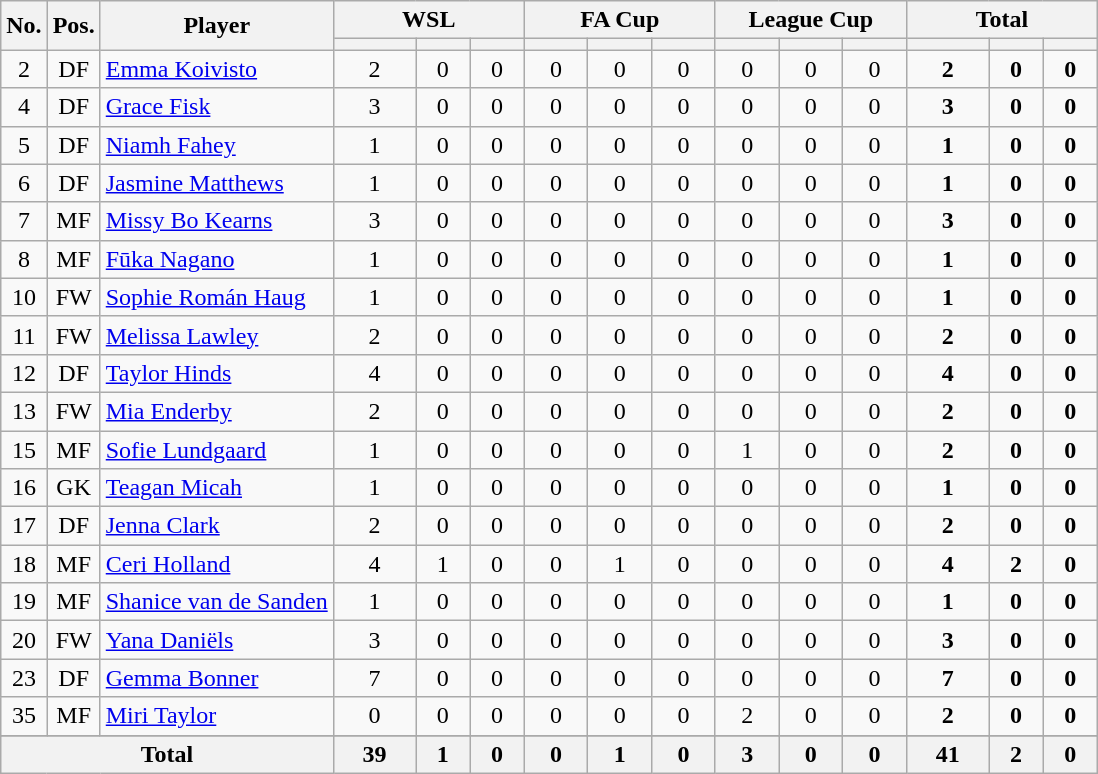<table class="wikitable sortable" style="text-align:center">
<tr>
<th rowspan="2">No.</th>
<th rowspan="2">Pos.</th>
<th rowspan="2">Player</th>
<th colspan="3" style="width:120px">WSL</th>
<th colspan="3" style="width:120px">FA Cup</th>
<th colspan="3" style="width:120px">League Cup</th>
<th colspan="3" style="width:120px">Total</th>
</tr>
<tr>
<th></th>
<th></th>
<th></th>
<th></th>
<th></th>
<th></th>
<th></th>
<th></th>
<th></th>
<th></th>
<th></th>
<th></th>
</tr>
<tr>
<td>2</td>
<td>DF</td>
<td align="left"> <a href='#'>Emma Koivisto</a></td>
<td>2</td>
<td>0</td>
<td>0</td>
<td>0</td>
<td>0</td>
<td>0</td>
<td>0</td>
<td>0</td>
<td>0</td>
<td><strong>2</strong></td>
<td><strong>0</strong></td>
<td><strong>0</strong></td>
</tr>
<tr>
<td>4</td>
<td>DF</td>
<td align="left"> <a href='#'>Grace Fisk</a></td>
<td>3</td>
<td>0</td>
<td>0</td>
<td>0</td>
<td>0</td>
<td>0</td>
<td>0</td>
<td>0</td>
<td>0</td>
<td><strong>3</strong></td>
<td><strong>0</strong></td>
<td><strong>0</strong></td>
</tr>
<tr>
<td>5</td>
<td>DF</td>
<td align="left"> <a href='#'>Niamh Fahey</a></td>
<td>1</td>
<td>0</td>
<td>0</td>
<td>0</td>
<td>0</td>
<td>0</td>
<td>0</td>
<td>0</td>
<td>0</td>
<td><strong>1</strong></td>
<td><strong>0</strong></td>
<td><strong>0</strong></td>
</tr>
<tr>
<td>6</td>
<td>DF</td>
<td align="left"> <a href='#'>Jasmine Matthews</a></td>
<td>1</td>
<td>0</td>
<td>0</td>
<td>0</td>
<td>0</td>
<td>0</td>
<td>0</td>
<td>0</td>
<td>0</td>
<td><strong>1</strong></td>
<td><strong>0</strong></td>
<td><strong>0</strong></td>
</tr>
<tr>
<td>7</td>
<td>MF</td>
<td align="left"> <a href='#'>Missy Bo Kearns</a></td>
<td>3</td>
<td>0</td>
<td>0</td>
<td>0</td>
<td>0</td>
<td>0</td>
<td>0</td>
<td>0</td>
<td>0</td>
<td><strong>3</strong></td>
<td><strong>0</strong></td>
<td><strong>0</strong></td>
</tr>
<tr>
<td>8</td>
<td>MF</td>
<td align="left"> <a href='#'>Fūka Nagano</a></td>
<td>1</td>
<td>0</td>
<td>0</td>
<td>0</td>
<td>0</td>
<td>0</td>
<td>0</td>
<td>0</td>
<td>0</td>
<td><strong>1</strong></td>
<td><strong>0</strong></td>
<td><strong>0</strong></td>
</tr>
<tr>
<td>10</td>
<td>FW</td>
<td align="left"> <a href='#'>Sophie Román Haug</a></td>
<td>1</td>
<td>0</td>
<td>0</td>
<td>0</td>
<td>0</td>
<td>0</td>
<td>0</td>
<td>0</td>
<td>0</td>
<td><strong>1</strong></td>
<td><strong>0</strong></td>
<td><strong>0</strong></td>
</tr>
<tr>
<td>11</td>
<td>FW</td>
<td align="left"> <a href='#'>Melissa Lawley</a></td>
<td>2</td>
<td>0</td>
<td>0</td>
<td>0</td>
<td>0</td>
<td>0</td>
<td>0</td>
<td>0</td>
<td>0</td>
<td><strong>2</strong></td>
<td><strong>0</strong></td>
<td><strong>0</strong></td>
</tr>
<tr>
<td>12</td>
<td>DF</td>
<td align="left"> <a href='#'>Taylor Hinds</a></td>
<td>4</td>
<td>0</td>
<td>0</td>
<td>0</td>
<td>0</td>
<td>0</td>
<td>0</td>
<td>0</td>
<td>0</td>
<td><strong>4</strong></td>
<td><strong>0</strong></td>
<td><strong>0</strong></td>
</tr>
<tr>
<td>13</td>
<td>FW</td>
<td align="left"> <a href='#'>Mia Enderby</a></td>
<td>2</td>
<td>0</td>
<td>0</td>
<td>0</td>
<td>0</td>
<td>0</td>
<td>0</td>
<td>0</td>
<td>0</td>
<td><strong>2</strong></td>
<td><strong>0</strong></td>
<td><strong>0</strong></td>
</tr>
<tr>
<td>15</td>
<td>MF</td>
<td align="left"> <a href='#'>Sofie Lundgaard</a></td>
<td>1</td>
<td>0</td>
<td>0</td>
<td>0</td>
<td>0</td>
<td>0</td>
<td>1</td>
<td>0</td>
<td>0</td>
<td><strong>2</strong></td>
<td><strong>0</strong></td>
<td><strong>0</strong></td>
</tr>
<tr>
<td>16</td>
<td>GK</td>
<td align="left"> <a href='#'>Teagan Micah</a></td>
<td>1</td>
<td>0</td>
<td>0</td>
<td>0</td>
<td>0</td>
<td>0</td>
<td>0</td>
<td>0</td>
<td>0</td>
<td><strong>1</strong></td>
<td><strong>0</strong></td>
<td><strong>0</strong></td>
</tr>
<tr>
<td>17</td>
<td>DF</td>
<td align="left"> <a href='#'>Jenna Clark</a></td>
<td>2</td>
<td>0</td>
<td>0</td>
<td>0</td>
<td>0</td>
<td>0</td>
<td>0</td>
<td>0</td>
<td>0</td>
<td><strong>2</strong></td>
<td><strong>0</strong></td>
<td><strong>0</strong></td>
</tr>
<tr>
<td>18</td>
<td>MF</td>
<td align="left"> <a href='#'>Ceri Holland</a></td>
<td>4</td>
<td>1</td>
<td>0</td>
<td>0</td>
<td>1</td>
<td>0</td>
<td>0</td>
<td>0</td>
<td>0</td>
<td><strong>4</strong></td>
<td><strong>2</strong></td>
<td><strong>0</strong></td>
</tr>
<tr>
<td>19</td>
<td>MF</td>
<td align="left"> <a href='#'>Shanice van de Sanden</a></td>
<td>1</td>
<td>0</td>
<td>0</td>
<td>0</td>
<td>0</td>
<td>0</td>
<td>0</td>
<td>0</td>
<td>0</td>
<td><strong>1</strong></td>
<td><strong>0</strong></td>
<td><strong>0</strong></td>
</tr>
<tr>
<td>20</td>
<td>FW</td>
<td align="left"> <a href='#'>Yana Daniëls</a></td>
<td>3</td>
<td>0</td>
<td>0</td>
<td>0</td>
<td>0</td>
<td>0</td>
<td>0</td>
<td>0</td>
<td>0</td>
<td><strong>3</strong></td>
<td><strong>0</strong></td>
<td><strong>0</strong></td>
</tr>
<tr>
<td>23</td>
<td>DF</td>
<td align="left"> <a href='#'>Gemma Bonner</a></td>
<td>7</td>
<td>0</td>
<td>0</td>
<td>0</td>
<td>0</td>
<td>0</td>
<td>0</td>
<td>0</td>
<td>0</td>
<td><strong>7</strong></td>
<td><strong>0</strong></td>
<td><strong>0</strong></td>
</tr>
<tr>
<td>35</td>
<td>MF</td>
<td align="left"> <a href='#'>Miri Taylor</a></td>
<td>0</td>
<td>0</td>
<td>0</td>
<td>0</td>
<td>0</td>
<td>0</td>
<td>2</td>
<td>0</td>
<td>0</td>
<td><strong>2</strong></td>
<td><strong>0</strong></td>
<td><strong>0</strong></td>
</tr>
<tr>
</tr>
<tr class="sortbottom">
<th colspan=3>Total</th>
<th>39</th>
<th>1</th>
<th>0</th>
<th>0</th>
<th>1</th>
<th>0</th>
<th>3</th>
<th>0</th>
<th>0</th>
<th>41</th>
<th>2</th>
<th>0</th>
</tr>
</table>
